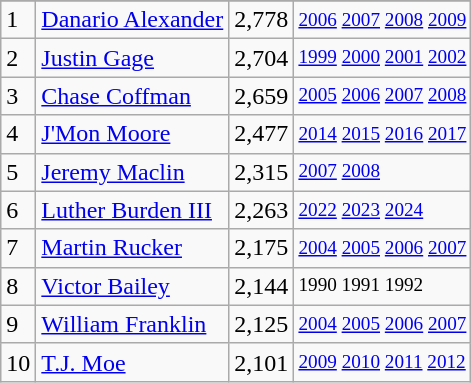<table class="wikitable">
<tr>
</tr>
<tr>
<td>1</td>
<td><a href='#'>Danario Alexander</a></td>
<td>2,778</td>
<td style="font-size:80%;"><a href='#'>2006</a> <a href='#'>2007</a> <a href='#'>2008</a> <a href='#'>2009</a></td>
</tr>
<tr>
<td>2</td>
<td><a href='#'>Justin Gage</a></td>
<td>2,704</td>
<td style="font-size:80%;"><a href='#'>1999</a> <a href='#'>2000</a> <a href='#'>2001</a> <a href='#'>2002</a></td>
</tr>
<tr>
<td>3</td>
<td><a href='#'>Chase Coffman</a></td>
<td>2,659</td>
<td style="font-size:80%;"><a href='#'>2005</a> <a href='#'>2006</a> <a href='#'>2007</a> <a href='#'>2008</a></td>
</tr>
<tr>
<td>4</td>
<td><a href='#'>J'Mon Moore</a></td>
<td>2,477</td>
<td style="font-size:80%;"><a href='#'>2014</a> <a href='#'>2015</a> <a href='#'>2016</a> <a href='#'>2017</a></td>
</tr>
<tr>
<td>5</td>
<td><a href='#'>Jeremy Maclin</a></td>
<td>2,315</td>
<td style="font-size:80%;"><a href='#'>2007</a> <a href='#'>2008</a></td>
</tr>
<tr>
<td>6</td>
<td><a href='#'>Luther Burden III</a></td>
<td>2,263</td>
<td style="font-size:80%;"><a href='#'>2022</a> <a href='#'>2023</a> <a href='#'>2024</a></td>
</tr>
<tr>
<td>7</td>
<td><a href='#'>Martin Rucker</a></td>
<td>2,175</td>
<td style="font-size:80%;"><a href='#'>2004</a> <a href='#'>2005</a> <a href='#'>2006</a> <a href='#'>2007</a></td>
</tr>
<tr>
<td>8</td>
<td><a href='#'>Victor Bailey</a></td>
<td>2,144</td>
<td style="font-size:80%;">1990 1991 1992</td>
</tr>
<tr>
<td>9</td>
<td><a href='#'>William Franklin</a></td>
<td>2,125</td>
<td style="font-size:80%;"><a href='#'>2004</a> <a href='#'>2005</a> <a href='#'>2006</a> <a href='#'>2007</a></td>
</tr>
<tr>
<td>10</td>
<td><a href='#'>T.J. Moe</a></td>
<td>2,101</td>
<td style="font-size:80%;"><a href='#'>2009</a> <a href='#'>2010</a> <a href='#'>2011</a> <a href='#'>2012</a></td>
</tr>
</table>
